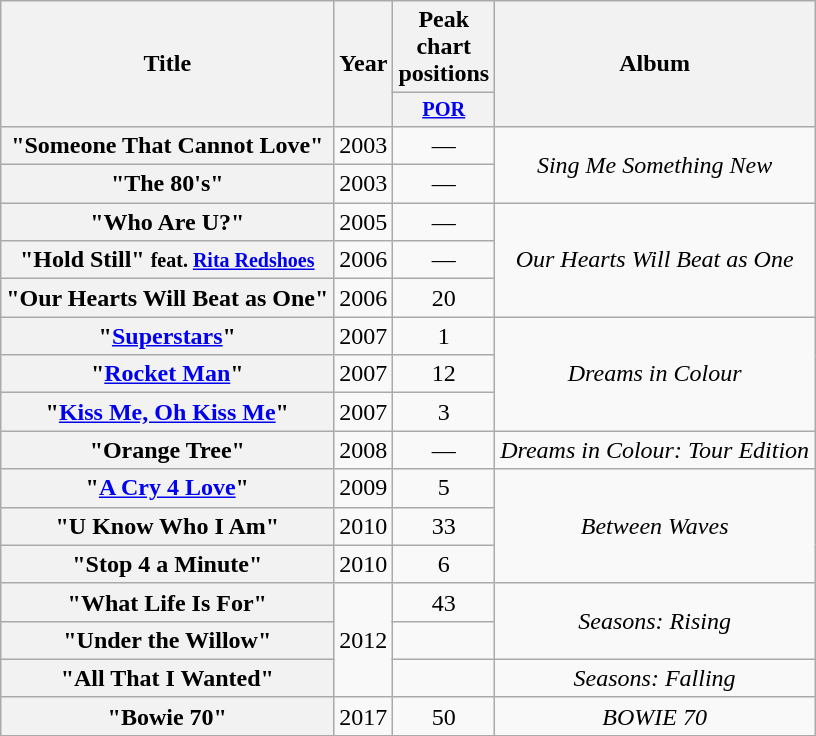<table class="wikitable plainrowheaders" style="text-align:center;">
<tr>
<th scope="col" rowspan="2">Title</th>
<th scope="col" rowspan="2">Year</th>
<th scope="col" colspan="1">Peak chart positions</th>
<th scope="col" rowspan="2">Album</th>
</tr>
<tr>
<th scope="col" style="width:4em;font-size:85%;"><a href='#'>POR</a><br></th>
</tr>
<tr>
<th scope="row">"Someone That Cannot Love"</th>
<td>2003</td>
<td>—</td>
<td rowspan="2"><em>Sing Me Something New</em></td>
</tr>
<tr>
<th scope="row">"The 80's"</th>
<td>2003</td>
<td>—</td>
</tr>
<tr>
<th scope="row">"Who Are U?"</th>
<td>2005</td>
<td>—</td>
<td rowspan="3"><em>Our Hearts Will Beat as One</em></td>
</tr>
<tr>
<th scope="row">"Hold Still" <small>feat. <a href='#'>Rita Redshoes</a></small></th>
<td>2006</td>
<td>—</td>
</tr>
<tr>
<th scope="row">"Our Hearts Will Beat as One"</th>
<td>2006</td>
<td>20</td>
</tr>
<tr>
<th scope="row">"<a href='#'>Superstars</a>"</th>
<td>2007</td>
<td>1</td>
<td rowspan="3"><em>Dreams in Colour</em></td>
</tr>
<tr>
<th scope="row">"<a href='#'>Rocket Man</a>"</th>
<td>2007</td>
<td>12</td>
</tr>
<tr>
<th scope="row">"<a href='#'>Kiss Me, Oh Kiss Me</a>"</th>
<td>2007</td>
<td>3</td>
</tr>
<tr>
<th scope="row">"Orange Tree"</th>
<td>2008</td>
<td>—</td>
<td><em>Dreams in Colour: Tour Edition</em></td>
</tr>
<tr>
<th scope="row">"<a href='#'>A Cry 4 Love</a>"</th>
<td>2009</td>
<td>5</td>
<td rowspan="3"><em>Between Waves</em></td>
</tr>
<tr>
<th scope="row">"U Know Who I Am"</th>
<td>2010</td>
<td>33</td>
</tr>
<tr>
<th scope="row">"Stop 4 a Minute"</th>
<td>2010</td>
<td>6</td>
</tr>
<tr>
<th scope="row">"What Life Is For"</th>
<td rowspan=3>2012</td>
<td>43</td>
<td rowspan=2><em>Seasons: Rising</em></td>
</tr>
<tr>
<th scope="row">"Under the Willow"</th>
<td></td>
</tr>
<tr>
<th scope="row">"All That I Wanted"</th>
<td></td>
<td><em>Seasons: Falling</em></td>
</tr>
<tr>
<th scope="row">"Bowie 70"</th>
<td>2017</td>
<td>50</td>
<td><em>BOWIE 70</em></td>
</tr>
<tr>
</tr>
</table>
